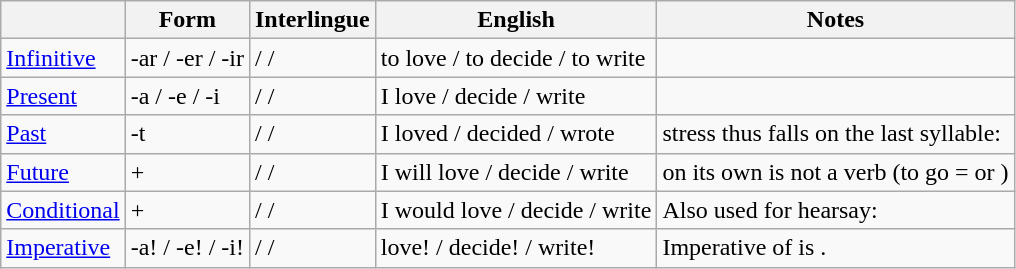<table class="wikitable">
<tr>
<th></th>
<th>Form</th>
<th>Interlingue</th>
<th>English</th>
<th>Notes</th>
</tr>
<tr>
<td><a href='#'>Infinitive</a></td>
<td>-ar / -er / -ir</td>
<td> /  / </td>
<td>to love / to decide / to write</td>
<td></td>
</tr>
<tr>
<td><a href='#'>Present</a></td>
<td>-a / -e / -i</td>
<td> /  / </td>
<td>I love / decide / write</td>
<td></td>
</tr>
<tr>
<td><a href='#'>Past</a></td>
<td>-t</td>
<td> /  / </td>
<td>I loved / decided / wrote</td>
<td>stress thus falls on the last syllable: </td>
</tr>
<tr>
<td><a href='#'>Future</a></td>
<td> + </td>
<td> /  / </td>
<td>I will love / decide / write</td>
<td> on its own is not a verb (to go =  or )</td>
</tr>
<tr>
<td><a href='#'>Conditional</a></td>
<td> + </td>
<td> /  / </td>
<td>I would love / decide / write</td>
<td>Also used for hearsay:   </td>
</tr>
<tr>
<td><a href='#'>Imperative</a></td>
<td>-a! / -e! / -i!</td>
<td> /  / </td>
<td>love! / decide! / write!</td>
<td>Imperative of  is .</td>
</tr>
</table>
